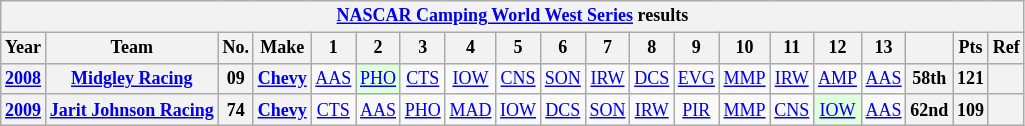<table class="wikitable" style="text-align:center; font-size:75%">
<tr>
<th colspan=20><a href='#'>NASCAR Camping World West Series</a> results</th>
</tr>
<tr>
<th>Year</th>
<th>Team</th>
<th>No.</th>
<th>Make</th>
<th>1</th>
<th>2</th>
<th>3</th>
<th>4</th>
<th>5</th>
<th>6</th>
<th>7</th>
<th>8</th>
<th>9</th>
<th>10</th>
<th>11</th>
<th>12</th>
<th>13</th>
<th></th>
<th>Pts</th>
<th>Ref</th>
</tr>
<tr>
<th><a href='#'>2008</a></th>
<th><a href='#'>Midgley Racing</a></th>
<th>09</th>
<th><a href='#'>Chevy</a></th>
<td><a href='#'>AAS</a></td>
<td style="background:#DFFFDF;"><a href='#'>PHO</a><br></td>
<td><a href='#'>CTS</a></td>
<td><a href='#'>IOW</a></td>
<td><a href='#'>CNS</a></td>
<td><a href='#'>SON</a></td>
<td><a href='#'>IRW</a></td>
<td><a href='#'>DCS</a></td>
<td><a href='#'>EVG</a></td>
<td><a href='#'>MMP</a></td>
<td><a href='#'>IRW</a></td>
<td><a href='#'>AMP</a></td>
<td><a href='#'>AAS</a></td>
<th>58th</th>
<th>121</th>
<th></th>
</tr>
<tr>
<th><a href='#'>2009</a></th>
<th><a href='#'>Jarit Johnson Racing</a></th>
<th>74</th>
<th><a href='#'>Chevy</a></th>
<td><a href='#'>CTS</a></td>
<td><a href='#'>AAS</a></td>
<td><a href='#'>PHO</a></td>
<td><a href='#'>MAD</a></td>
<td><a href='#'>IOW</a></td>
<td><a href='#'>DCS</a></td>
<td><a href='#'>SON</a></td>
<td><a href='#'>IRW</a></td>
<td><a href='#'>PIR</a></td>
<td><a href='#'>MMP</a></td>
<td><a href='#'>CNS</a></td>
<td style="background:#DFFFDF;"><a href='#'>IOW</a><br></td>
<td><a href='#'>AAS</a></td>
<th>62nd</th>
<th>109</th>
<th></th>
</tr>
</table>
